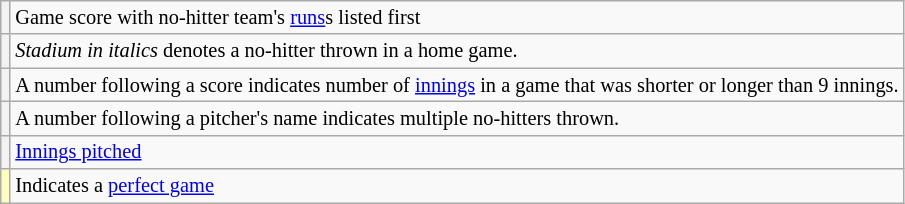<table class="wikitable plainrowheaders" style="font-size:85%">
<tr>
<th scope="row"></th>
<td>Game score with no-hitter team's <a href='#'>runs</a>s listed first</td>
</tr>
<tr>
<th scope="row" style="text-align:center"></th>
<td><em>Stadium in italics</em> denotes a no-hitter thrown in a home game.</td>
</tr>
<tr>
<th scope="row"></th>
<td>A number following a score indicates number of <a href='#'>innings</a> in a game that was shorter or longer than 9 innings.</td>
</tr>
<tr>
<th scope="row"></th>
<td>A number following a pitcher's name indicates multiple no-hitters thrown.</td>
</tr>
<tr>
<th scope="row"></th>
<td><a href='#'>Innings pitched</a></td>
</tr>
<tr>
<th scope="row" style="background:#FFFFBB;"></th>
<td>Indicates a <a href='#'>perfect game</a></td>
</tr>
</table>
